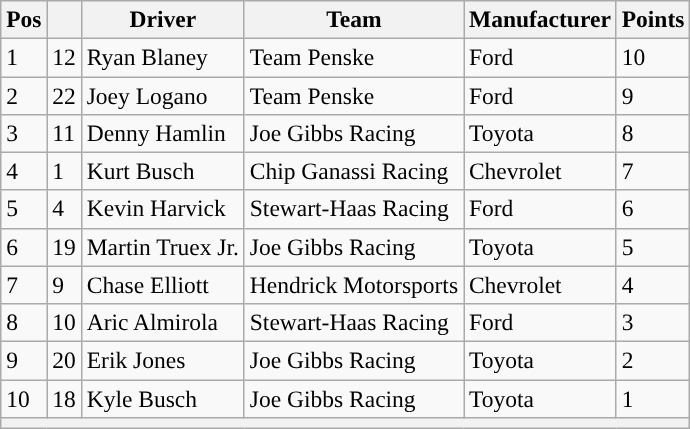<table class="wikitable" style="font-size:98%">
<tr>
<th>Pos</th>
<th></th>
<th>Driver</th>
<th>Team</th>
<th>Manufacturer</th>
<th>Points</th>
</tr>
<tr>
<td>1</td>
<td>12</td>
<td>Ryan Blaney</td>
<td>Team Penske</td>
<td>Ford</td>
<td>10</td>
</tr>
<tr>
<td>2</td>
<td>22</td>
<td>Joey Logano</td>
<td>Team Penske</td>
<td>Ford</td>
<td>9</td>
</tr>
<tr>
<td>3</td>
<td>11</td>
<td>Denny Hamlin</td>
<td>Joe Gibbs Racing</td>
<td>Toyota</td>
<td>8</td>
</tr>
<tr>
<td>4</td>
<td>1</td>
<td>Kurt Busch</td>
<td>Chip Ganassi Racing</td>
<td>Chevrolet</td>
<td>7</td>
</tr>
<tr>
<td>5</td>
<td>4</td>
<td>Kevin Harvick</td>
<td>Stewart-Haas Racing</td>
<td>Ford</td>
<td>6</td>
</tr>
<tr>
<td>6</td>
<td>19</td>
<td>Martin Truex Jr.</td>
<td>Joe Gibbs Racing</td>
<td>Toyota</td>
<td>5</td>
</tr>
<tr>
<td>7</td>
<td>9</td>
<td>Chase Elliott</td>
<td>Hendrick Motorsports</td>
<td>Chevrolet</td>
<td>4</td>
</tr>
<tr>
<td>8</td>
<td>10</td>
<td>Aric Almirola</td>
<td>Stewart-Haas Racing</td>
<td>Ford</td>
<td>3</td>
</tr>
<tr>
<td>9</td>
<td>20</td>
<td>Erik Jones</td>
<td>Joe Gibbs Racing</td>
<td>Toyota</td>
<td>2</td>
</tr>
<tr>
<td>10</td>
<td>18</td>
<td>Kyle Busch</td>
<td>Joe Gibbs Racing</td>
<td>Toyota</td>
<td>1</td>
</tr>
<tr>
<th colspan="6"></th>
</tr>
</table>
